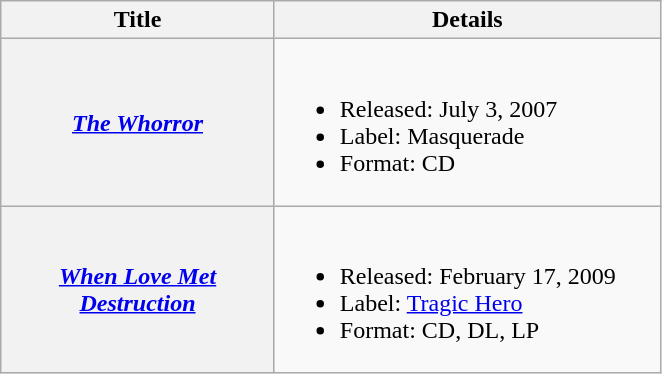<table class="wikitable plainrowheaders">
<tr>
<th style="width:175px;">Title</th>
<th style="width:250px;">Details</th>
</tr>
<tr>
<th scope="row"><em><a href='#'>The Whorror</a></em></th>
<td><br><ul><li>Released: July 3, 2007</li><li>Label: Masquerade</li><li>Format: CD</li></ul></td>
</tr>
<tr>
<th scope="row"><em><a href='#'>When Love Met Destruction</a></em></th>
<td><br><ul><li>Released: February 17, 2009</li><li>Label: <a href='#'>Tragic Hero</a></li><li>Format: CD, DL, LP</li></ul></td>
</tr>
</table>
